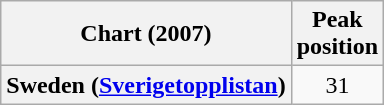<table class="wikitable plainrowheaders">
<tr>
<th>Chart (2007)</th>
<th>Peak<br>position</th>
</tr>
<tr>
<th scope="row">Sweden (<a href='#'>Sverigetopplistan</a>)</th>
<td align="center">31</td>
</tr>
</table>
